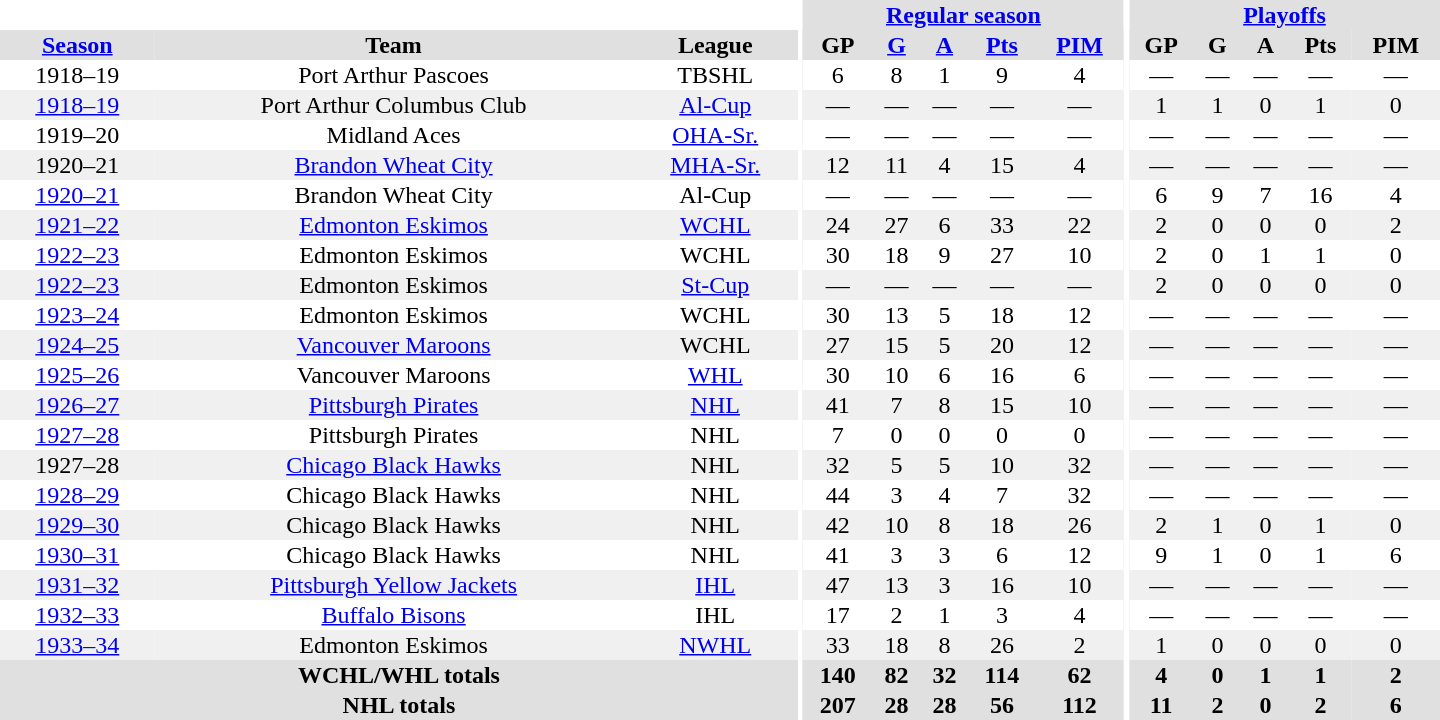<table border="0" cellpadding="1" cellspacing="0" style="text-align:center; width:60em">
<tr bgcolor="#e0e0e0">
<th colspan="3" bgcolor="#ffffff"></th>
<th rowspan="100" bgcolor="#ffffff"></th>
<th colspan="5"><a href='#'>Regular season</a></th>
<th rowspan="100" bgcolor="#ffffff"></th>
<th colspan="5"><a href='#'>Playoffs</a></th>
</tr>
<tr bgcolor="#e0e0e0">
<th><a href='#'>Season</a></th>
<th>Team</th>
<th>League</th>
<th>GP</th>
<th><a href='#'>G</a></th>
<th><a href='#'>A</a></th>
<th><a href='#'>Pts</a></th>
<th><a href='#'>PIM</a></th>
<th>GP</th>
<th>G</th>
<th>A</th>
<th>Pts</th>
<th>PIM</th>
</tr>
<tr>
<td>1918–19</td>
<td>Port Arthur Pascoes</td>
<td>TBSHL</td>
<td>6</td>
<td>8</td>
<td>1</td>
<td>9</td>
<td>4</td>
<td>—</td>
<td>—</td>
<td>—</td>
<td>—</td>
<td>—</td>
</tr>
<tr bgcolor="#f0f0f0">
<td><a href='#'>1918–19</a></td>
<td>Port Arthur Columbus Club</td>
<td><a href='#'>Al-Cup</a></td>
<td>—</td>
<td>—</td>
<td>—</td>
<td>—</td>
<td>—</td>
<td>1</td>
<td>1</td>
<td>0</td>
<td>1</td>
<td>0</td>
</tr>
<tr>
<td>1919–20</td>
<td>Midland Aces</td>
<td><a href='#'>OHA-Sr.</a></td>
<td>—</td>
<td>—</td>
<td>—</td>
<td>—</td>
<td>—</td>
<td>—</td>
<td>—</td>
<td>—</td>
<td>—</td>
<td>—</td>
</tr>
<tr bgcolor="#f0f0f0">
<td>1920–21</td>
<td><a href='#'>Brandon Wheat City</a></td>
<td><a href='#'>MHA-Sr.</a></td>
<td>12</td>
<td>11</td>
<td>4</td>
<td>15</td>
<td>4</td>
<td>—</td>
<td>—</td>
<td>—</td>
<td>—</td>
<td>—</td>
</tr>
<tr>
<td><a href='#'>1920–21</a></td>
<td>Brandon Wheat City</td>
<td>Al-Cup</td>
<td>—</td>
<td>—</td>
<td>—</td>
<td>—</td>
<td>—</td>
<td>6</td>
<td>9</td>
<td>7</td>
<td>16</td>
<td>4</td>
</tr>
<tr bgcolor="#f0f0f0">
<td><a href='#'>1921–22</a></td>
<td><a href='#'>Edmonton Eskimos</a></td>
<td><a href='#'>WCHL</a></td>
<td>24</td>
<td>27</td>
<td>6</td>
<td>33</td>
<td>22</td>
<td>2</td>
<td>0</td>
<td>0</td>
<td>0</td>
<td>2</td>
</tr>
<tr>
<td><a href='#'>1922–23</a></td>
<td>Edmonton Eskimos</td>
<td>WCHL</td>
<td>30</td>
<td>18</td>
<td>9</td>
<td>27</td>
<td>10</td>
<td>2</td>
<td>0</td>
<td>1</td>
<td>1</td>
<td>0</td>
</tr>
<tr bgcolor="#f0f0f0">
<td><a href='#'>1922–23</a></td>
<td>Edmonton Eskimos</td>
<td><a href='#'>St-Cup</a></td>
<td>—</td>
<td>—</td>
<td>—</td>
<td>—</td>
<td>—</td>
<td>2</td>
<td>0</td>
<td>0</td>
<td>0</td>
<td>0</td>
</tr>
<tr>
<td><a href='#'>1923–24</a></td>
<td>Edmonton Eskimos</td>
<td>WCHL</td>
<td>30</td>
<td>13</td>
<td>5</td>
<td>18</td>
<td>12</td>
<td>—</td>
<td>—</td>
<td>—</td>
<td>—</td>
<td>—</td>
</tr>
<tr bgcolor="#f0f0f0">
<td><a href='#'>1924–25</a></td>
<td><a href='#'>Vancouver Maroons</a></td>
<td>WCHL</td>
<td>27</td>
<td>15</td>
<td>5</td>
<td>20</td>
<td>12</td>
<td>—</td>
<td>—</td>
<td>—</td>
<td>—</td>
<td>—</td>
</tr>
<tr>
<td><a href='#'>1925–26</a></td>
<td>Vancouver Maroons</td>
<td><a href='#'>WHL</a></td>
<td>30</td>
<td>10</td>
<td>6</td>
<td>16</td>
<td>6</td>
<td>—</td>
<td>—</td>
<td>—</td>
<td>—</td>
<td>—</td>
</tr>
<tr bgcolor="#f0f0f0">
<td><a href='#'>1926–27</a></td>
<td><a href='#'>Pittsburgh Pirates</a></td>
<td><a href='#'>NHL</a></td>
<td>41</td>
<td>7</td>
<td>8</td>
<td>15</td>
<td>10</td>
<td>—</td>
<td>—</td>
<td>—</td>
<td>—</td>
<td>—</td>
</tr>
<tr>
<td><a href='#'>1927–28</a></td>
<td>Pittsburgh Pirates</td>
<td>NHL</td>
<td>7</td>
<td>0</td>
<td>0</td>
<td>0</td>
<td>0</td>
<td>—</td>
<td>—</td>
<td>—</td>
<td>—</td>
<td>—</td>
</tr>
<tr bgcolor="#f0f0f0">
<td>1927–28</td>
<td><a href='#'>Chicago Black Hawks</a></td>
<td>NHL</td>
<td>32</td>
<td>5</td>
<td>5</td>
<td>10</td>
<td>32</td>
<td>—</td>
<td>—</td>
<td>—</td>
<td>—</td>
<td>—</td>
</tr>
<tr>
<td><a href='#'>1928–29</a></td>
<td>Chicago Black Hawks</td>
<td>NHL</td>
<td>44</td>
<td>3</td>
<td>4</td>
<td>7</td>
<td>32</td>
<td>—</td>
<td>—</td>
<td>—</td>
<td>—</td>
<td>—</td>
</tr>
<tr bgcolor="#f0f0f0">
<td><a href='#'>1929–30</a></td>
<td>Chicago Black Hawks</td>
<td>NHL</td>
<td>42</td>
<td>10</td>
<td>8</td>
<td>18</td>
<td>26</td>
<td>2</td>
<td>1</td>
<td>0</td>
<td>1</td>
<td>0</td>
</tr>
<tr>
<td><a href='#'>1930–31</a></td>
<td>Chicago Black Hawks</td>
<td>NHL</td>
<td>41</td>
<td>3</td>
<td>3</td>
<td>6</td>
<td>12</td>
<td>9</td>
<td>1</td>
<td>0</td>
<td>1</td>
<td>6</td>
</tr>
<tr bgcolor="#f0f0f0">
<td><a href='#'>1931–32</a></td>
<td><a href='#'>Pittsburgh Yellow Jackets</a></td>
<td><a href='#'>IHL</a></td>
<td>47</td>
<td>13</td>
<td>3</td>
<td>16</td>
<td>10</td>
<td>—</td>
<td>—</td>
<td>—</td>
<td>—</td>
<td>—</td>
</tr>
<tr>
<td><a href='#'>1932–33</a></td>
<td><a href='#'>Buffalo Bisons</a></td>
<td>IHL</td>
<td>17</td>
<td>2</td>
<td>1</td>
<td>3</td>
<td>4</td>
<td>—</td>
<td>—</td>
<td>—</td>
<td>—</td>
<td>—</td>
</tr>
<tr bgcolor="#f0f0f0">
<td><a href='#'>1933–34</a></td>
<td>Edmonton Eskimos</td>
<td><a href='#'>NWHL</a></td>
<td>33</td>
<td>18</td>
<td>8</td>
<td>26</td>
<td>2</td>
<td>1</td>
<td>0</td>
<td>0</td>
<td>0</td>
<td>0</td>
</tr>
<tr bgcolor="#e0e0e0">
<th colspan="3">WCHL/WHL totals</th>
<th>140</th>
<th>82</th>
<th>32</th>
<th>114</th>
<th>62</th>
<th>4</th>
<th>0</th>
<th>1</th>
<th>1</th>
<th>2</th>
</tr>
<tr bgcolor="#e0e0e0">
<th colspan="3">NHL totals</th>
<th>207</th>
<th>28</th>
<th>28</th>
<th>56</th>
<th>112</th>
<th>11</th>
<th>2</th>
<th>0</th>
<th>2</th>
<th>6</th>
</tr>
</table>
